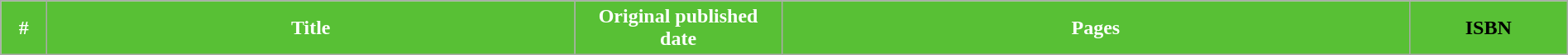<table class="wikitable" style="width:100%;">
<tr>
<th width="30" style="background:#58c035;color:#fff;">#</th>
<th style="background:#58c035;color:#fff;">Title</th>
<th width="160" style="background:#58c035;color:#fff;">Original published date</th>
<th style="background:#58c035;color:#fff;">Pages</th>
<th width="120" style="background:#58c035;"><span>ISBN</span><br>


</th>
</tr>
</table>
